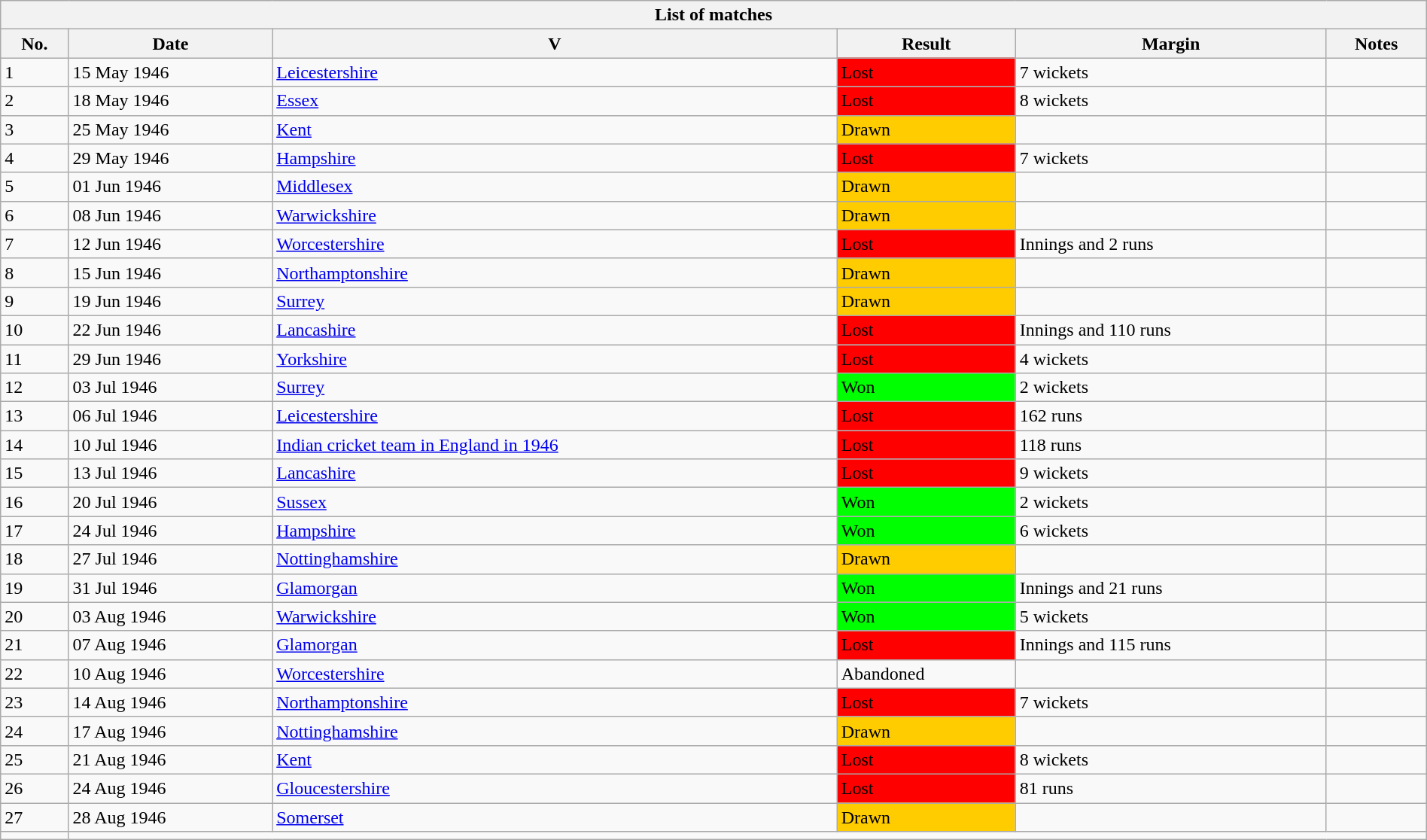<table class="wikitable" width="100%">
<tr>
<th bgcolor="#efefef" colspan=6>List of  matches</th>
</tr>
<tr bgcolor="#efefef">
<th>No.</th>
<th>Date</th>
<th>V</th>
<th>Result</th>
<th>Margin</th>
<th>Notes</th>
</tr>
<tr>
<td>1</td>
<td>15 May 1946</td>
<td><a href='#'>Leicestershire</a><br> </td>
<td bgcolor="#FF0000">Lost</td>
<td>7 wickets</td>
<td></td>
</tr>
<tr>
<td>2</td>
<td>18 May 1946</td>
<td><a href='#'>Essex</a>  <br></td>
<td bgcolor="#FF0000">Lost</td>
<td>8 wickets</td>
<td></td>
</tr>
<tr>
<td>3</td>
<td>25 May 1946</td>
<td><a href='#'>Kent</a> <br> </td>
<td bgcolor="#FFCC00">Drawn</td>
<td></td>
<td></td>
</tr>
<tr>
<td>4</td>
<td>29 May 1946</td>
<td><a href='#'>Hampshire</a><br> </td>
<td bgcolor="#FF0000">Lost</td>
<td>7 wickets</td>
<td></td>
</tr>
<tr>
<td>5</td>
<td>01 Jun 1946</td>
<td><a href='#'>Middlesex</a>   <br> </td>
<td bgcolor="#FFCC00">Drawn</td>
<td></td>
<td></td>
</tr>
<tr>
<td>6</td>
<td>08 Jun 1946</td>
<td><a href='#'>Warwickshire</a> <br></td>
<td bgcolor="#FFCC00">Drawn</td>
<td></td>
<td></td>
</tr>
<tr>
<td>7</td>
<td>12 Jun 1946</td>
<td><a href='#'>Worcestershire</a>  <br> </td>
<td bgcolor="#FF0000">Lost</td>
<td>Innings and 2 runs</td>
<td></td>
</tr>
<tr>
<td>8</td>
<td>15 Jun 1946</td>
<td><a href='#'>Northamptonshire</a> <br> </td>
<td bgcolor="#FFCC00">Drawn</td>
<td></td>
<td></td>
</tr>
<tr>
<td>9</td>
<td>19 Jun 1946</td>
<td><a href='#'>Surrey</a> <br> </td>
<td bgcolor="#FFCC00">Drawn</td>
<td></td>
<td></td>
</tr>
<tr>
<td>10</td>
<td>22 Jun 1946</td>
<td><a href='#'>Lancashire</a> <br> </td>
<td bgcolor="#FF0000">Lost</td>
<td>Innings and 110 runs</td>
<td></td>
</tr>
<tr>
<td>11</td>
<td>29 Jun 1946</td>
<td><a href='#'>Yorkshire</a><br> </td>
<td bgcolor="#FF0000">Lost</td>
<td>4 wickets</td>
<td></td>
</tr>
<tr>
<td>12</td>
<td>03 Jul 1946</td>
<td><a href='#'>Surrey</a><br> </td>
<td bgcolor="#00FF00">Won</td>
<td>2 wickets</td>
<td></td>
</tr>
<tr>
<td>13</td>
<td>06 Jul 1946</td>
<td><a href='#'>Leicestershire</a><br></td>
<td bgcolor="#FF0000">Lost</td>
<td>162 runs</td>
<td></td>
</tr>
<tr>
<td>14</td>
<td>10 Jul 1946</td>
<td><a href='#'>Indian cricket team in England in 1946</a><br></td>
<td bgcolor="#FF0000">Lost</td>
<td>118 runs</td>
<td></td>
</tr>
<tr>
<td>15</td>
<td>13 Jul 1946</td>
<td><a href='#'>Lancashire</a> <br> </td>
<td bgcolor="#FF0000">Lost</td>
<td>9 wickets</td>
<td></td>
</tr>
<tr>
<td>16</td>
<td>20 Jul 1946</td>
<td><a href='#'>Sussex</a>  <br></td>
<td bgcolor="#00FF00">Won</td>
<td>2 wickets</td>
<td></td>
</tr>
<tr>
<td>17</td>
<td>24 Jul 1946</td>
<td><a href='#'>Hampshire</a><br></td>
<td bgcolor="#00FF00">Won</td>
<td>6 wickets</td>
<td></td>
</tr>
<tr>
<td>18</td>
<td>27 Jul 1946</td>
<td><a href='#'>Nottinghamshire</a><br> </td>
<td bgcolor="#FFCC00">Drawn</td>
<td></td>
<td></td>
</tr>
<tr>
<td>19</td>
<td>31 Jul 1946</td>
<td><a href='#'>Glamorgan</a> <br> </td>
<td bgcolor="#00FF00">Won</td>
<td>Innings and 21 runs</td>
<td></td>
</tr>
<tr>
<td>20</td>
<td>03 Aug 1946</td>
<td><a href='#'>Warwickshire</a> <br> </td>
<td bgcolor="#00FF00">Won</td>
<td>5 wickets</td>
<td></td>
</tr>
<tr>
<td>21</td>
<td>07 Aug 1946</td>
<td><a href='#'>Glamorgan</a> <br> </td>
<td bgcolor="#FF0000">Lost</td>
<td>Innings and 115 runs</td>
<td></td>
</tr>
<tr>
<td>22</td>
<td>10 Aug 1946</td>
<td><a href='#'>Worcestershire</a><br> </td>
<td>Abandoned</td>
<td></td>
<td></td>
</tr>
<tr>
<td>23</td>
<td>14 Aug 1946</td>
<td><a href='#'>Northamptonshire</a> <br> </td>
<td bgcolor="#FF0000">Lost</td>
<td>7 wickets</td>
<td></td>
</tr>
<tr>
<td>24</td>
<td>17 Aug 1946</td>
<td><a href='#'>Nottinghamshire</a> <br> </td>
<td bgcolor="#FFCC00">Drawn</td>
<td></td>
<td></td>
</tr>
<tr>
<td>25</td>
<td>21 Aug 1946</td>
<td><a href='#'>Kent</a> <br> </td>
<td bgcolor="#FF0000">Lost</td>
<td>8 wickets</td>
<td></td>
</tr>
<tr>
<td>26</td>
<td>24 Aug 1946</td>
<td><a href='#'>Gloucestershire</a> <br> </td>
<td bgcolor="#FF0000">Lost</td>
<td>81 runs</td>
<td></td>
</tr>
<tr>
<td>27</td>
<td>28 Aug 1946</td>
<td><a href='#'>Somerset</a><br> </td>
<td bgcolor="#FFCC00">Drawn</td>
<td></td>
<td></td>
</tr>
<tr>
<td></td>
</tr>
</table>
